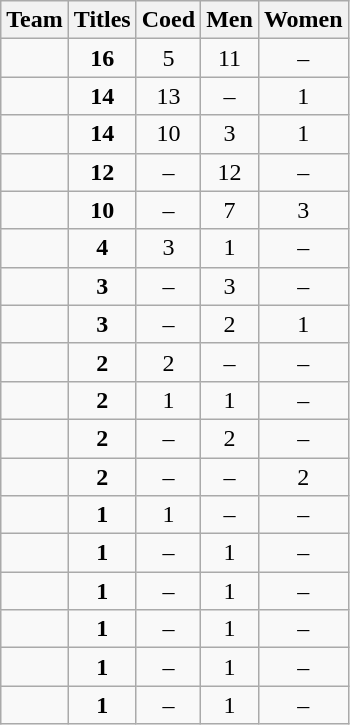<table class="wikitable sortable" style="text-align:center">
<tr>
<th>Team</th>
<th>Titles</th>
<th>Coed</th>
<th>Men</th>
<th>Women</th>
</tr>
<tr>
<td style=><strong></strong></td>
<td><strong>16</strong></td>
<td>5</td>
<td>11</td>
<td>–</td>
</tr>
<tr>
<td style=><strong></strong></td>
<td><strong>14</strong></td>
<td>13</td>
<td>–</td>
<td>1</td>
</tr>
<tr>
<td style=><strong></strong></td>
<td><strong>14</strong></td>
<td>10</td>
<td>3</td>
<td>1</td>
</tr>
<tr>
<td style=><strong></strong></td>
<td><strong>12</strong></td>
<td>–</td>
<td>12</td>
<td>–</td>
</tr>
<tr>
<td style=><strong></strong></td>
<td><strong>10</strong></td>
<td>–</td>
<td>7</td>
<td>3</td>
</tr>
<tr>
<td style=><strong></strong></td>
<td><strong>4</strong></td>
<td>3</td>
<td>1</td>
<td>–</td>
</tr>
<tr>
<td style=><strong></strong></td>
<td><strong>3</strong></td>
<td>–</td>
<td>3</td>
<td>–</td>
</tr>
<tr>
<td style=><strong></strong></td>
<td><strong>3</strong></td>
<td>–</td>
<td>2</td>
<td>1</td>
</tr>
<tr>
<td style=><strong></strong></td>
<td><strong>2</strong></td>
<td>2</td>
<td>–</td>
<td>–</td>
</tr>
<tr>
<td style=><strong></strong></td>
<td><strong>2</strong></td>
<td>1</td>
<td>1</td>
<td>–</td>
</tr>
<tr>
<td style=><strong></strong></td>
<td><strong>2</strong></td>
<td>–</td>
<td>2</td>
<td>–</td>
</tr>
<tr>
<td style=><strong></strong></td>
<td><strong>2</strong></td>
<td>–</td>
<td>–</td>
<td>2</td>
</tr>
<tr>
<td style=><strong></strong></td>
<td><strong>1</strong></td>
<td>1</td>
<td>–</td>
<td>–</td>
</tr>
<tr>
<td style=><strong></strong></td>
<td><strong>1</strong></td>
<td>–</td>
<td>1</td>
<td>–</td>
</tr>
<tr>
<td style=><strong></strong></td>
<td><strong>1</strong></td>
<td>–</td>
<td>1</td>
<td>–</td>
</tr>
<tr>
<td style=><strong></strong></td>
<td><strong>1</strong></td>
<td>–</td>
<td>1</td>
<td>–</td>
</tr>
<tr>
<td style=><strong></strong></td>
<td><strong>1</strong></td>
<td>–</td>
<td>1</td>
<td>–</td>
</tr>
<tr>
<td style=><strong></strong></td>
<td><strong>1</strong></td>
<td>–</td>
<td>1</td>
<td>–</td>
</tr>
</table>
